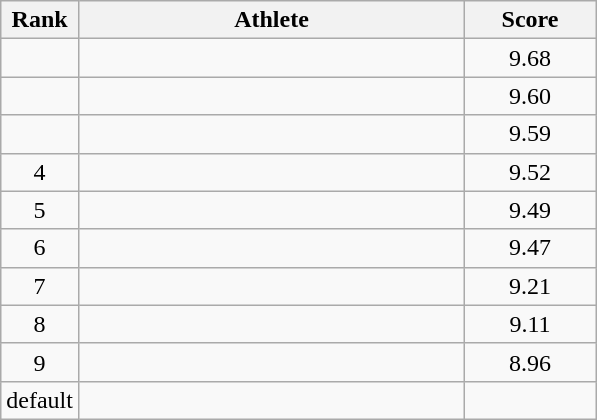<table class=wikitable style="text-align:center">
<tr>
<th width=40>Rank</th>
<th width=250>Athlete</th>
<th width=80>Score</th>
</tr>
<tr>
<td></td>
<td align=left></td>
<td>9.68</td>
</tr>
<tr>
<td></td>
<td align=left></td>
<td>9.60</td>
</tr>
<tr>
<td></td>
<td align=left></td>
<td>9.59</td>
</tr>
<tr>
<td>4</td>
<td align=left></td>
<td>9.52</td>
</tr>
<tr>
<td>5</td>
<td align=left></td>
<td>9.49</td>
</tr>
<tr>
<td>6</td>
<td align=left></td>
<td>9.47</td>
</tr>
<tr>
<td>7</td>
<td align=left></td>
<td>9.21</td>
</tr>
<tr>
<td>8</td>
<td align=left></td>
<td>9.11</td>
</tr>
<tr>
<td>9</td>
<td align=left></td>
<td>8.96</td>
</tr>
<tr>
<td>default</td>
<td align=left></td>
<td></td>
</tr>
</table>
